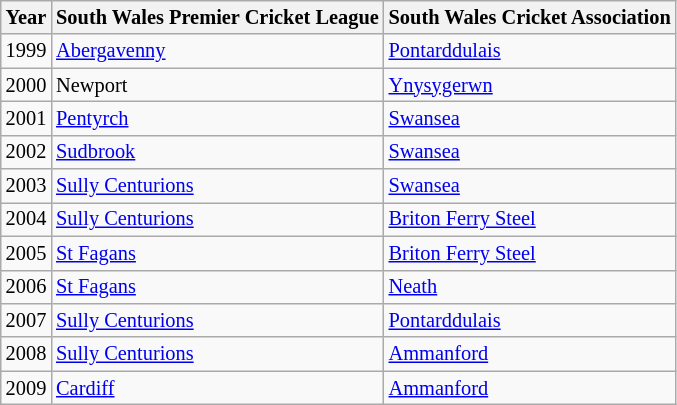<table class="wikitable" style="font-size:85%">
<tr>
<th>Year</th>
<th>South Wales Premier Cricket League</th>
<th>South Wales Cricket Association</th>
</tr>
<tr>
<td>1999</td>
<td><a href='#'>Abergavenny</a></td>
<td><a href='#'>Pontarddulais</a></td>
</tr>
<tr>
<td>2000</td>
<td>Newport</td>
<td><a href='#'>Ynysygerwn</a></td>
</tr>
<tr>
<td>2001</td>
<td><a href='#'>Pentyrch</a></td>
<td><a href='#'>Swansea</a></td>
</tr>
<tr>
<td>2002</td>
<td><a href='#'>Sudbrook</a></td>
<td><a href='#'>Swansea</a></td>
</tr>
<tr>
<td>2003</td>
<td><a href='#'>Sully Centurions</a></td>
<td><a href='#'>Swansea</a></td>
</tr>
<tr>
<td>2004</td>
<td><a href='#'>Sully Centurions</a></td>
<td><a href='#'>Briton Ferry Steel</a></td>
</tr>
<tr>
<td>2005</td>
<td><a href='#'>St Fagans</a></td>
<td><a href='#'>Briton Ferry Steel</a></td>
</tr>
<tr>
<td>2006</td>
<td><a href='#'>St Fagans</a></td>
<td><a href='#'>Neath</a></td>
</tr>
<tr>
<td>2007</td>
<td><a href='#'>Sully Centurions</a></td>
<td><a href='#'>Pontarddulais</a></td>
</tr>
<tr>
<td>2008</td>
<td><a href='#'>Sully Centurions</a></td>
<td><a href='#'>Ammanford</a></td>
</tr>
<tr>
<td>2009</td>
<td><a href='#'>Cardiff</a></td>
<td><a href='#'>Ammanford</a></td>
</tr>
</table>
